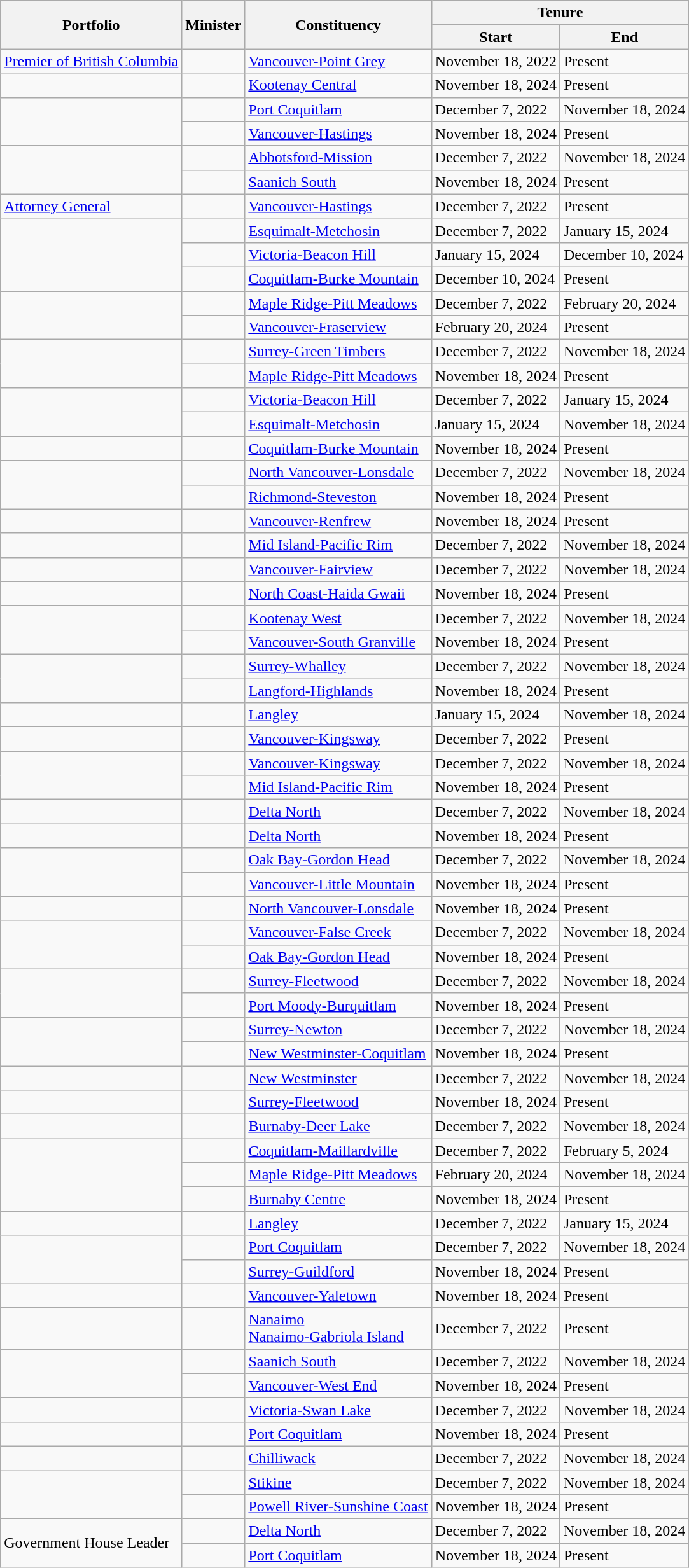<table class="wikitable sortable">
<tr>
<th rowspan="2">Portfolio</th>
<th rowspan="2">Minister</th>
<th rowspan="2">Constituency</th>
<th colspan="2">Tenure</th>
</tr>
<tr>
<th>Start</th>
<th>End</th>
</tr>
<tr>
<td><a href='#'>Premier of British Columbia</a></td>
<td></td>
<td><a href='#'>Vancouver-Point Grey</a></td>
<td>November 18, 2022</td>
<td>Present</td>
</tr>
<tr>
<td></td>
<td></td>
<td><a href='#'>Kootenay Central</a></td>
<td>November 18, 2024</td>
<td>Present</td>
</tr>
<tr>
<td rowspan="2"></td>
<td></td>
<td><a href='#'>Port Coquitlam</a></td>
<td>December 7, 2022</td>
<td>November 18, 2024</td>
</tr>
<tr>
<td></td>
<td><a href='#'>Vancouver-Hastings</a></td>
<td>November 18, 2024</td>
<td {{dts>Present</td>
</tr>
<tr>
<td rowspan="2"></td>
<td></td>
<td><a href='#'>Abbotsford-Mission</a></td>
<td>December 7, 2022</td>
<td>November 18, 2024</td>
</tr>
<tr>
<td></td>
<td><a href='#'>Saanich South</a></td>
<td>November 18, 2024</td>
<td>Present</td>
</tr>
<tr>
<td><a href='#'>Attorney General</a></td>
<td></td>
<td><a href='#'>Vancouver-Hastings</a></td>
<td>December 7, 2022</td>
<td>Present</td>
</tr>
<tr>
<td rowspan="3"></td>
<td></td>
<td><a href='#'>Esquimalt-Metchosin</a></td>
<td>December 7, 2022</td>
<td>January 15, 2024</td>
</tr>
<tr>
<td></td>
<td><a href='#'>Victoria-Beacon Hill</a></td>
<td>January 15, 2024</td>
<td>December 10, 2024</td>
</tr>
<tr>
<td></td>
<td><a href='#'>Coquitlam-Burke Mountain</a></td>
<td>December 10, 2024</td>
<td>Present</td>
</tr>
<tr>
<td rowspan="2"></td>
<td></td>
<td><a href='#'>Maple Ridge-Pitt Meadows</a></td>
<td>December 7, 2022</td>
<td>February 20, 2024</td>
</tr>
<tr>
<td></td>
<td><a href='#'>Vancouver-Fraserview</a></td>
<td>February 20, 2024</td>
<td>Present</td>
</tr>
<tr>
<td rowspan="2"></td>
<td></td>
<td><a href='#'>Surrey-Green Timbers</a></td>
<td>December 7, 2022</td>
<td>November 18, 2024</td>
</tr>
<tr>
<td></td>
<td><a href='#'>Maple Ridge-Pitt Meadows</a></td>
<td>November 18, 2024</td>
<td>Present</td>
</tr>
<tr>
<td rowspan="2"></td>
<td></td>
<td><a href='#'>Victoria-Beacon Hill</a></td>
<td>December 7, 2022</td>
<td>January 15, 2024</td>
</tr>
<tr>
<td></td>
<td><a href='#'>Esquimalt-Metchosin</a></td>
<td>January 15, 2024</td>
<td>November 18, 2024</td>
</tr>
<tr>
<td></td>
<td></td>
<td><a href='#'>Coquitlam-Burke Mountain</a></td>
<td>November 18, 2024</td>
<td>Present</td>
</tr>
<tr>
<td rowspan="2"></td>
<td></td>
<td><a href='#'>North Vancouver-Lonsdale</a></td>
<td>December 7, 2022</td>
<td>November 18, 2024</td>
</tr>
<tr>
<td></td>
<td><a href='#'>Richmond-Steveston</a></td>
<td>November 18, 2024</td>
<td>Present</td>
</tr>
<tr>
<td></td>
<td></td>
<td><a href='#'>Vancouver-Renfrew</a></td>
<td>November 18, 2024</td>
<td>Present</td>
</tr>
<tr>
<td></td>
<td></td>
<td><a href='#'>Mid Island-Pacific Rim</a></td>
<td>December 7, 2022</td>
<td>November 18, 2024</td>
</tr>
<tr>
<td></td>
<td></td>
<td><a href='#'>Vancouver-Fairview</a></td>
<td>December 7, 2022</td>
<td>November 18, 2024</td>
</tr>
<tr>
<td></td>
<td></td>
<td><a href='#'>North Coast-Haida Gwaii</a></td>
<td>November 18, 2024</td>
<td>Present</td>
</tr>
<tr>
<td rowspan="2"></td>
<td></td>
<td><a href='#'>Kootenay West</a></td>
<td>December 7, 2022</td>
<td>November 18, 2024</td>
</tr>
<tr>
<td></td>
<td><a href='#'>Vancouver-South Granville</a></td>
<td>November 18, 2024</td>
<td>Present</td>
</tr>
<tr>
<td rowspan="2"></td>
<td></td>
<td><a href='#'>Surrey-Whalley</a></td>
<td>December 7, 2022</td>
<td>November 18, 2024</td>
</tr>
<tr>
<td></td>
<td><a href='#'>Langford-Highlands</a></td>
<td>November 18, 2024</td>
<td>Present</td>
</tr>
<tr>
<td></td>
<td></td>
<td><a href='#'>Langley</a></td>
<td>January 15, 2024</td>
<td>November 18, 2024</td>
</tr>
<tr>
<td></td>
<td></td>
<td><a href='#'>Vancouver-Kingsway</a></td>
<td>December 7, 2022</td>
<td>Present</td>
</tr>
<tr>
<td rowspan="2"></td>
<td></td>
<td><a href='#'>Vancouver-Kingsway</a></td>
<td>December 7, 2022</td>
<td>November 18, 2024</td>
</tr>
<tr>
<td></td>
<td><a href='#'>Mid Island-Pacific Rim</a></td>
<td>November 18, 2024</td>
<td>Present</td>
</tr>
<tr>
<td></td>
<td></td>
<td><a href='#'>Delta North</a></td>
<td>December 7, 2022</td>
<td>November 18, 2024</td>
</tr>
<tr>
<td></td>
<td></td>
<td><a href='#'>Delta North</a></td>
<td>November 18, 2024</td>
<td>Present</td>
</tr>
<tr>
<td rowspan="2"></td>
<td></td>
<td><a href='#'>Oak Bay-Gordon Head</a></td>
<td>December 7, 2022</td>
<td>November 18, 2024</td>
</tr>
<tr>
<td></td>
<td><a href='#'>Vancouver-Little Mountain</a></td>
<td>November 18, 2024</td>
<td>Present</td>
</tr>
<tr>
<td></td>
<td></td>
<td><a href='#'>North Vancouver-Lonsdale</a></td>
<td>November 18, 2024</td>
<td>Present</td>
</tr>
<tr>
<td rowspan="2"></td>
<td></td>
<td><a href='#'>Vancouver-False Creek</a></td>
<td>December 7, 2022</td>
<td>November 18, 2024</td>
</tr>
<tr>
<td></td>
<td><a href='#'>Oak Bay-Gordon Head</a></td>
<td>November 18, 2024</td>
<td>Present</td>
</tr>
<tr>
<td rowspan="2"></td>
<td></td>
<td><a href='#'>Surrey-Fleetwood</a></td>
<td>December 7, 2022</td>
<td>November 18, 2024</td>
</tr>
<tr>
<td></td>
<td><a href='#'>Port Moody-Burquitlam</a></td>
<td>November 18, 2024</td>
<td>Present</td>
</tr>
<tr>
<td rowspan="2"></td>
<td></td>
<td><a href='#'>Surrey-Newton</a></td>
<td>December 7, 2022</td>
<td>November 18, 2024</td>
</tr>
<tr>
<td></td>
<td><a href='#'>New Westminster-Coquitlam</a></td>
<td>November 18, 2024</td>
<td>Present</td>
</tr>
<tr>
<td></td>
<td></td>
<td><a href='#'>New Westminster</a></td>
<td>December 7, 2022</td>
<td>November 18, 2024</td>
</tr>
<tr>
<td></td>
<td></td>
<td><a href='#'>Surrey-Fleetwood</a></td>
<td>November 18, 2024</td>
<td>Present</td>
</tr>
<tr>
<td></td>
<td></td>
<td><a href='#'>Burnaby-Deer Lake</a></td>
<td>December 7, 2022</td>
<td>November 18, 2024</td>
</tr>
<tr>
<td rowspan="3"></td>
<td></td>
<td><a href='#'>Coquitlam-Maillardville</a></td>
<td>December 7, 2022</td>
<td>February 5, 2024</td>
</tr>
<tr>
<td></td>
<td><a href='#'>Maple Ridge-Pitt Meadows</a></td>
<td>February 20, 2024</td>
<td>November 18, 2024</td>
</tr>
<tr>
<td></td>
<td><a href='#'>Burnaby Centre</a></td>
<td>November 18, 2024</td>
<td>Present</td>
</tr>
<tr>
<td></td>
<td></td>
<td><a href='#'>Langley</a></td>
<td>December 7, 2022</td>
<td>January 15, 2024</td>
</tr>
<tr>
<td rowspan="2"></td>
<td></td>
<td><a href='#'>Port Coquitlam</a></td>
<td>December 7, 2022</td>
<td>November 18, 2024</td>
</tr>
<tr>
<td></td>
<td><a href='#'>Surrey-Guildford</a></td>
<td>November 18, 2024</td>
<td>Present</td>
</tr>
<tr>
<td></td>
<td></td>
<td><a href='#'>Vancouver-Yaletown</a></td>
<td>November 18, 2024</td>
<td>Present</td>
</tr>
<tr>
<td></td>
<td></td>
<td><a href='#'>Nanaimo</a> <br><a href='#'>Nanaimo-Gabriola Island</a> </td>
<td>December 7, 2022</td>
<td>Present</td>
</tr>
<tr>
<td rowspan="2"></td>
<td></td>
<td><a href='#'>Saanich South</a></td>
<td>December 7, 2022</td>
<td>November 18, 2024</td>
</tr>
<tr>
<td></td>
<td><a href='#'>Vancouver-West End</a></td>
<td>November 18, 2024</td>
<td>Present</td>
</tr>
<tr>
<td></td>
<td></td>
<td><a href='#'>Victoria-Swan Lake</a></td>
<td>December 7, 2022</td>
<td>November 18, 2024</td>
</tr>
<tr>
<td></td>
<td></td>
<td><a href='#'>Port Coquitlam</a></td>
<td>November 18, 2024</td>
<td>Present</td>
</tr>
<tr>
<td></td>
<td></td>
<td><a href='#'>Chilliwack</a></td>
<td>December 7, 2022</td>
<td>November 18, 2024</td>
</tr>
<tr>
<td rowspan="2"></td>
<td></td>
<td><a href='#'>Stikine</a></td>
<td>December 7, 2022</td>
<td>November 18, 2024</td>
</tr>
<tr>
<td></td>
<td><a href='#'>Powell River-Sunshine Coast</a></td>
<td>November 18, 2024</td>
<td>Present</td>
</tr>
<tr>
<td rowspan="2">Government House Leader</td>
<td></td>
<td><a href='#'>Delta North</a></td>
<td>December 7, 2022</td>
<td>November 18, 2024</td>
</tr>
<tr>
<td></td>
<td><a href='#'>Port Coquitlam</a></td>
<td>November 18, 2024</td>
<td>Present</td>
</tr>
</table>
